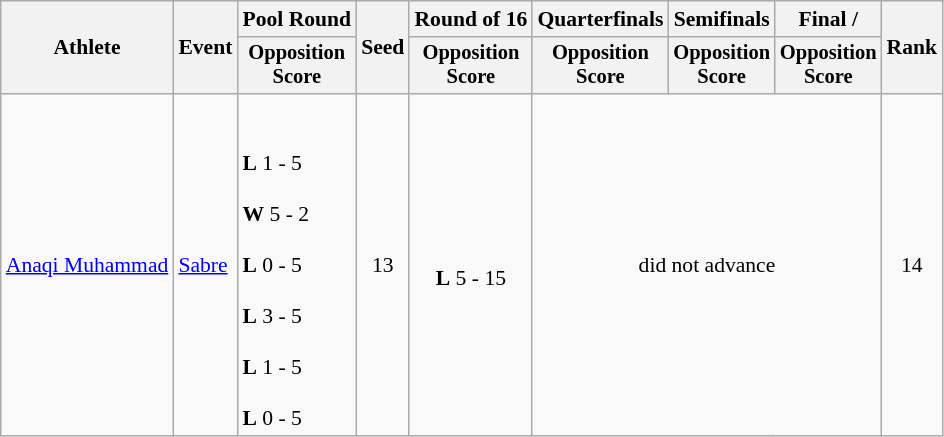<table class=wikitable style="font-size:90%">
<tr>
<th rowspan="2">Athlete</th>
<th rowspan="2">Event</th>
<th>Pool Round</th>
<th rowspan="2">Seed</th>
<th>Round of 16</th>
<th>Quarterfinals</th>
<th>Semifinals</th>
<th>Final / </th>
<th rowspan=2>Rank</th>
</tr>
<tr style="font-size:95%">
<th>Opposition<br>Score</th>
<th>Opposition<br>Score</th>
<th>Opposition<br>Score</th>
<th>Opposition<br>Score</th>
<th>Opposition<br>Score</th>
</tr>
<tr align=center>
<td align=left><a href='#'>Anaqi Muhammad</a></td>
<td align=left><a href='#'>Sabre</a></td>
<td align=left><br><br><strong>L</strong> 1 - 5<br><br><strong>W</strong> 5 - 2<br><br><strong>L</strong> 0 - 5<br><br><strong>L</strong> 3 - 5<br><br><strong>L</strong> 1 - 5<br><br><strong>L</strong> 0 - 5</td>
<td>13</td>
<td><br><strong>L</strong> 5 - 15</td>
<td colspan=3>did not advance</td>
<td>14</td>
</tr>
</table>
